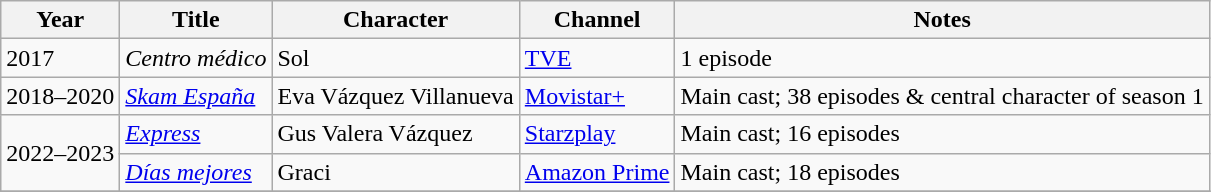<table class="wikitable">
<tr>
<th>Year</th>
<th>Title</th>
<th>Character</th>
<th>Channel</th>
<th>Notes</th>
</tr>
<tr>
<td>2017</td>
<td><em>Centro médico</em></td>
<td>Sol</td>
<td><a href='#'>TVE</a></td>
<td>1 episode</td>
</tr>
<tr>
<td>2018–2020</td>
<td><em><a href='#'>Skam España</a></em></td>
<td>Eva Vázquez Villanueva</td>
<td><a href='#'>Movistar+</a></td>
<td>Main cast; 38 episodes & central character of season 1</td>
</tr>
<tr>
<td rowspan=2>2022–2023</td>
<td><em><a href='#'>Express</a></em></td>
<td>Gus Valera Vázquez</td>
<td><a href='#'>Starzplay</a></td>
<td>Main cast; 16 episodes</td>
</tr>
<tr>
<td><em><a href='#'>Días mejores</a></em></td>
<td>Graci</td>
<td><a href='#'>Amazon Prime</a></td>
<td>Main cast; 18 episodes</td>
</tr>
<tr>
</tr>
</table>
